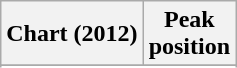<table class="wikitable sortable">
<tr>
<th>Chart (2012)</th>
<th>Peak<br>position</th>
</tr>
<tr>
</tr>
<tr>
</tr>
</table>
